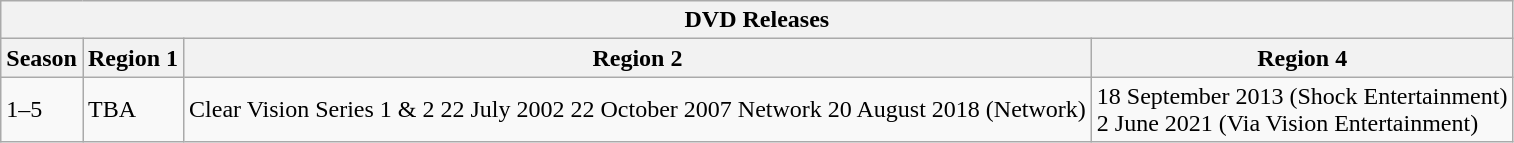<table class="wikitable">
<tr>
<th colspan="4">DVD Releases</th>
</tr>
<tr>
<th>Season</th>
<th>Region 1</th>
<th>Region 2</th>
<th>Region 4</th>
</tr>
<tr>
<td>1–5</td>
<td>TBA</td>
<td>Clear Vision Series 1 & 2 22 July 2002 22 October 2007 Network 20 August 2018 (Network)</td>
<td>18 September 2013 (Shock Entertainment)<br>2 June 2021 (Via Vision Entertainment)</td>
</tr>
</table>
